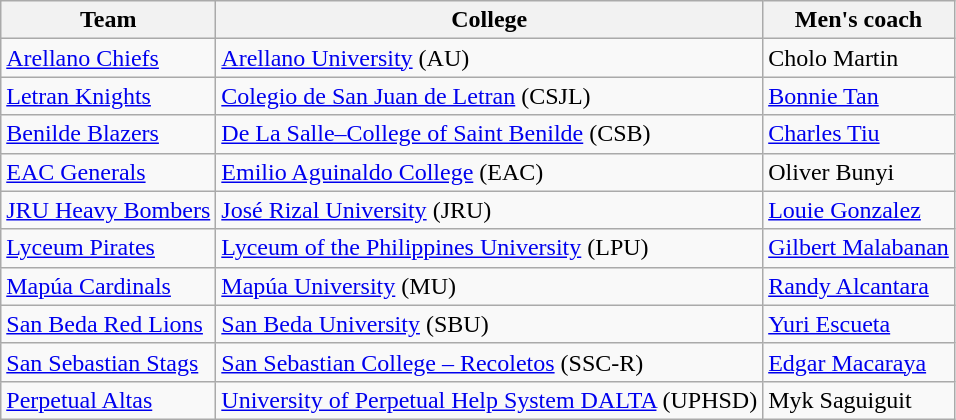<table class="wikitable">
<tr>
<th>Team</th>
<th>College</th>
<th>Men's coach</th>
</tr>
<tr>
<td><a href='#'>Arellano Chiefs</a></td>
<td><a href='#'>Arellano University</a> (AU)</td>
<td>Cholo Martin</td>
</tr>
<tr>
<td><a href='#'>Letran Knights</a></td>
<td><a href='#'>Colegio de San Juan de Letran</a> (CSJL)</td>
<td><a href='#'>Bonnie Tan</a></td>
</tr>
<tr>
<td><a href='#'>Benilde Blazers</a></td>
<td><a href='#'>De La Salle–College of Saint Benilde</a> (CSB)</td>
<td><a href='#'>Charles Tiu</a></td>
</tr>
<tr>
<td><a href='#'>EAC Generals</a></td>
<td><a href='#'>Emilio Aguinaldo College</a> (EAC)</td>
<td>Oliver Bunyi</td>
</tr>
<tr>
<td><a href='#'>JRU Heavy Bombers</a></td>
<td><a href='#'>José Rizal University</a> (JRU)</td>
<td><a href='#'>Louie Gonzalez</a></td>
</tr>
<tr>
<td><a href='#'>Lyceum Pirates</a></td>
<td><a href='#'>Lyceum of the Philippines University</a> (LPU)</td>
<td><a href='#'>Gilbert Malabanan</a></td>
</tr>
<tr>
<td><a href='#'>Mapúa Cardinals</a></td>
<td><a href='#'>Mapúa University</a> (MU)</td>
<td><a href='#'>Randy Alcantara</a></td>
</tr>
<tr>
<td><a href='#'>San Beda Red Lions</a></td>
<td><a href='#'>San Beda University</a> (SBU)</td>
<td><a href='#'>Yuri Escueta</a></td>
</tr>
<tr>
<td><a href='#'>San Sebastian Stags</a></td>
<td><a href='#'>San Sebastian College – Recoletos</a> (SSC-R)</td>
<td><a href='#'>Edgar Macaraya</a></td>
</tr>
<tr>
<td><a href='#'>Perpetual Altas</a></td>
<td><a href='#'>University of Perpetual Help System DALTA</a> (UPHSD)</td>
<td>Myk Saguiguit</td>
</tr>
</table>
